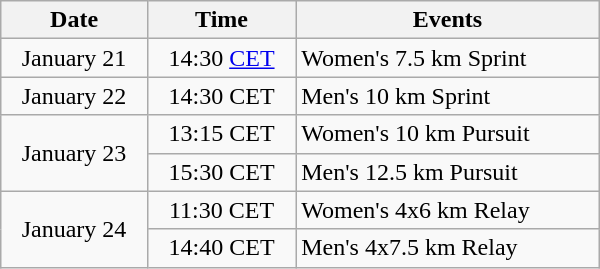<table class="wikitable" style="text-align: center" width="400">
<tr>
<th>Date</th>
<th>Time</th>
<th>Events</th>
</tr>
<tr>
<td>January 21</td>
<td>14:30 <a href='#'>CET</a></td>
<td style="text-align: left">Women's 7.5 km Sprint</td>
</tr>
<tr>
<td>January 22</td>
<td>14:30 CET</td>
<td style="text-align: left">Men's 10 km Sprint</td>
</tr>
<tr>
<td rowspan=2>January 23</td>
<td>13:15 CET</td>
<td style="text-align: left">Women's 10 km Pursuit</td>
</tr>
<tr>
<td>15:30 CET</td>
<td style="text-align: left">Men's 12.5 km Pursuit</td>
</tr>
<tr>
<td rowspan=2>January 24</td>
<td>11:30 CET</td>
<td style="text-align: left">Women's 4x6 km Relay</td>
</tr>
<tr>
<td>14:40 CET</td>
<td style="text-align: left">Men's 4x7.5 km Relay</td>
</tr>
</table>
